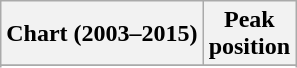<table class="wikitable sortable plainrowheaders" style="text-align:center">
<tr>
<th scope="col">Chart (2003–2015)</th>
<th scope="col">Peak<br>position</th>
</tr>
<tr>
</tr>
<tr>
</tr>
<tr>
</tr>
<tr>
</tr>
<tr>
</tr>
<tr>
</tr>
<tr>
</tr>
<tr>
</tr>
<tr>
</tr>
</table>
